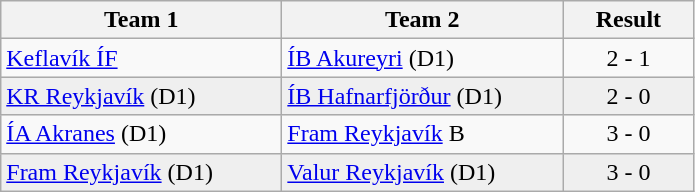<table class="wikitable">
<tr>
<th style="width:180px;">Team 1</th>
<th style="width:180px;">Team 2</th>
<th style="width:80px;">Result</th>
</tr>
<tr>
<td><a href='#'>Keflavík ÍF</a></td>
<td><a href='#'>ÍB Akureyri</a> (D1)</td>
<td style="text-align:center;">2 - 1</td>
</tr>
<tr style="background:#EFEFEF">
<td><a href='#'>KR Reykjavík</a> (D1)</td>
<td><a href='#'>ÍB Hafnarfjörður</a> (D1)</td>
<td style="text-align:center;">2 - 0</td>
</tr>
<tr>
<td><a href='#'>ÍA Akranes</a> (D1)</td>
<td><a href='#'>Fram Reykjavík</a> B</td>
<td style="text-align:center;">3 - 0</td>
</tr>
<tr style="background:#EFEFEF">
<td><a href='#'>Fram Reykjavík</a> (D1)</td>
<td><a href='#'>Valur Reykjavík</a> (D1)</td>
<td style="text-align:center;">3 - 0</td>
</tr>
</table>
